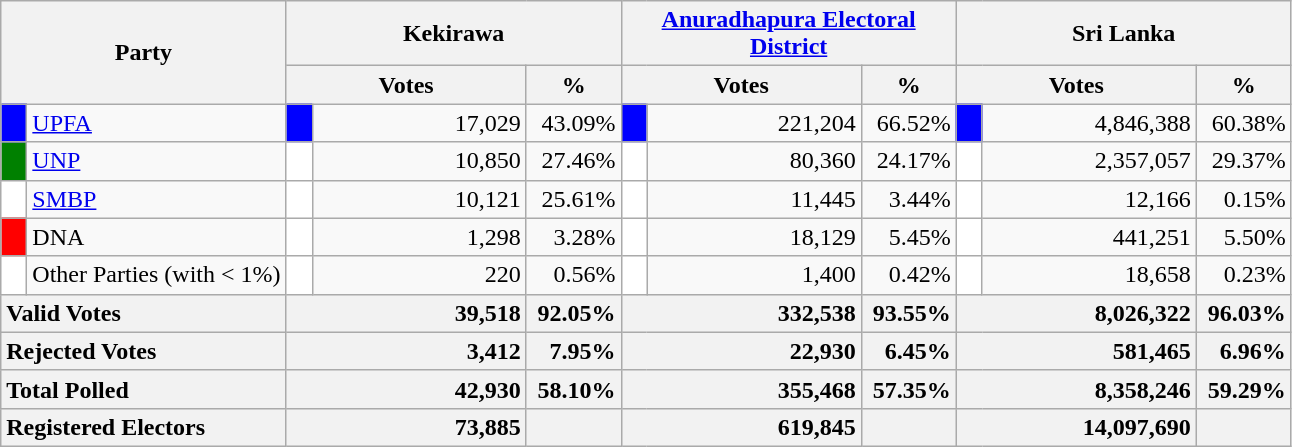<table class="wikitable">
<tr>
<th colspan="2" width="144px"rowspan="2">Party</th>
<th colspan="3" width="216px">Kekirawa</th>
<th colspan="3" width="216px"><a href='#'>Anuradhapura Electoral District</a></th>
<th colspan="3" width="216px">Sri Lanka</th>
</tr>
<tr>
<th colspan="2" width="144px">Votes</th>
<th>%</th>
<th colspan="2" width="144px">Votes</th>
<th>%</th>
<th colspan="2" width="144px">Votes</th>
<th>%</th>
</tr>
<tr>
<td style="background-color:blue;" width="10px"></td>
<td style="text-align:left;"><a href='#'>UPFA</a></td>
<td style="background-color:blue;" width="10px"></td>
<td style="text-align:right;">17,029</td>
<td style="text-align:right;">43.09%</td>
<td style="background-color:blue;" width="10px"></td>
<td style="text-align:right;">221,204</td>
<td style="text-align:right;">66.52%</td>
<td style="background-color:blue;" width="10px"></td>
<td style="text-align:right;">4,846,388</td>
<td style="text-align:right;">60.38%</td>
</tr>
<tr>
<td style="background-color:green;" width="10px"></td>
<td style="text-align:left;"><a href='#'>UNP</a></td>
<td style="background-color:white;" width="10px"></td>
<td style="text-align:right;">10,850</td>
<td style="text-align:right;">27.46%</td>
<td style="background-color:white;" width="10px"></td>
<td style="text-align:right;">80,360</td>
<td style="text-align:right;">24.17%</td>
<td style="background-color:white;" width="10px"></td>
<td style="text-align:right;">2,357,057</td>
<td style="text-align:right;">29.37%</td>
</tr>
<tr>
<td style="background-color:white;" width="10px"></td>
<td style="text-align:left;"><a href='#'>SMBP</a></td>
<td style="background-color:white;" width="10px"></td>
<td style="text-align:right;">10,121</td>
<td style="text-align:right;">25.61%</td>
<td style="background-color:white;" width="10px"></td>
<td style="text-align:right;">11,445</td>
<td style="text-align:right;">3.44%</td>
<td style="background-color:white;" width="10px"></td>
<td style="text-align:right;">12,166</td>
<td style="text-align:right;">0.15%</td>
</tr>
<tr>
<td style="background-color:red;" width="10px"></td>
<td style="text-align:left;">DNA</td>
<td style="background-color:white;" width="10px"></td>
<td style="text-align:right;">1,298</td>
<td style="text-align:right;">3.28%</td>
<td style="background-color:white;" width="10px"></td>
<td style="text-align:right;">18,129</td>
<td style="text-align:right;">5.45%</td>
<td style="background-color:white;" width="10px"></td>
<td style="text-align:right;">441,251</td>
<td style="text-align:right;">5.50%</td>
</tr>
<tr>
<td style="background-color:white;" width="10px"></td>
<td style="text-align:left;">Other Parties (with < 1%)</td>
<td style="background-color:white;" width="10px"></td>
<td style="text-align:right;">220</td>
<td style="text-align:right;">0.56%</td>
<td style="background-color:white;" width="10px"></td>
<td style="text-align:right;">1,400</td>
<td style="text-align:right;">0.42%</td>
<td style="background-color:white;" width="10px"></td>
<td style="text-align:right;">18,658</td>
<td style="text-align:right;">0.23%</td>
</tr>
<tr>
<th colspan="2" width="144px"style="text-align:left;">Valid Votes</th>
<th style="text-align:right;"colspan="2" width="144px">39,518</th>
<th style="text-align:right;">92.05%</th>
<th style="text-align:right;"colspan="2" width="144px">332,538</th>
<th style="text-align:right;">93.55%</th>
<th style="text-align:right;"colspan="2" width="144px">8,026,322</th>
<th style="text-align:right;">96.03%</th>
</tr>
<tr>
<th colspan="2" width="144px"style="text-align:left;">Rejected Votes</th>
<th style="text-align:right;"colspan="2" width="144px">3,412</th>
<th style="text-align:right;">7.95%</th>
<th style="text-align:right;"colspan="2" width="144px">22,930</th>
<th style="text-align:right;">6.45%</th>
<th style="text-align:right;"colspan="2" width="144px">581,465</th>
<th style="text-align:right;">6.96%</th>
</tr>
<tr>
<th colspan="2" width="144px"style="text-align:left;">Total Polled</th>
<th style="text-align:right;"colspan="2" width="144px">42,930</th>
<th style="text-align:right;">58.10%</th>
<th style="text-align:right;"colspan="2" width="144px">355,468</th>
<th style="text-align:right;">57.35%</th>
<th style="text-align:right;"colspan="2" width="144px">8,358,246</th>
<th style="text-align:right;">59.29%</th>
</tr>
<tr>
<th colspan="2" width="144px"style="text-align:left;">Registered Electors</th>
<th style="text-align:right;"colspan="2" width="144px">73,885</th>
<th></th>
<th style="text-align:right;"colspan="2" width="144px">619,845</th>
<th></th>
<th style="text-align:right;"colspan="2" width="144px">14,097,690</th>
<th></th>
</tr>
</table>
